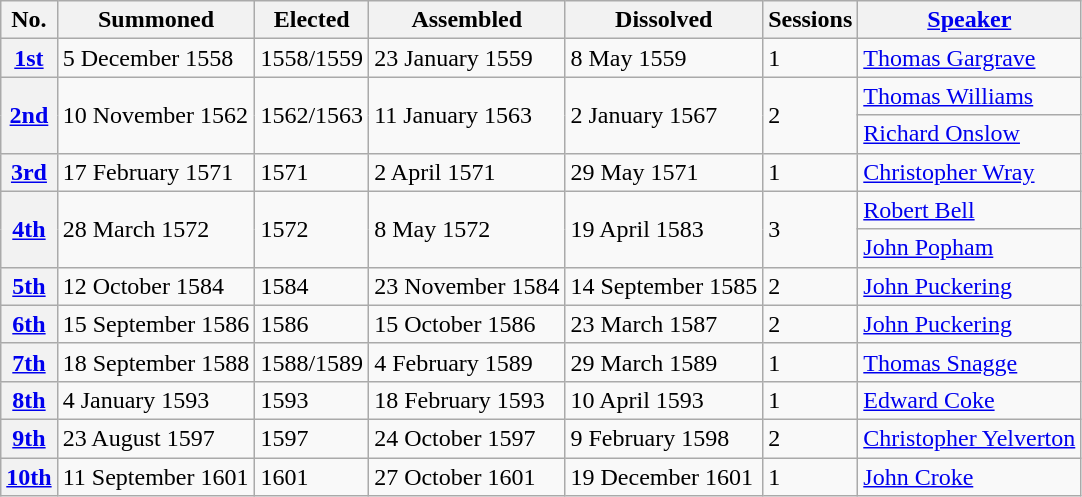<table class="wikitable">
<tr>
<th>No.</th>
<th>Summoned</th>
<th>Elected</th>
<th>Assembled</th>
<th>Dissolved</th>
<th>Sessions</th>
<th><a href='#'>Speaker</a></th>
</tr>
<tr>
<th><a href='#'>1st</a></th>
<td>5 December 1558</td>
<td>1558/1559</td>
<td>23 January 1559</td>
<td>8 May 1559</td>
<td>1</td>
<td><a href='#'>Thomas Gargrave</a></td>
</tr>
<tr>
<th rowspan=2><a href='#'>2nd</a></th>
<td rowspan=2>10 November 1562</td>
<td rowspan=2>1562/1563</td>
<td rowspan=2>11 January 1563</td>
<td rowspan=2>2 January 1567</td>
<td rowspan=2>2</td>
<td><a href='#'>Thomas Williams</a></td>
</tr>
<tr>
<td><a href='#'>Richard Onslow</a></td>
</tr>
<tr>
<th><a href='#'>3rd</a></th>
<td>17 February 1571</td>
<td>1571</td>
<td>2 April 1571</td>
<td>29 May 1571</td>
<td>1</td>
<td><a href='#'>Christopher Wray</a></td>
</tr>
<tr>
<th rowspan=2><a href='#'>4th</a></th>
<td rowspan=2>28 March 1572</td>
<td rowspan=2>1572</td>
<td rowspan=2>8 May 1572</td>
<td rowspan=2>19 April 1583</td>
<td rowspan=2>3</td>
<td><a href='#'>Robert Bell</a></td>
</tr>
<tr>
<td><a href='#'>John Popham</a></td>
</tr>
<tr>
<th><a href='#'>5th</a></th>
<td>12 October 1584</td>
<td>1584</td>
<td>23 November 1584</td>
<td>14 September 1585</td>
<td>2</td>
<td><a href='#'>John Puckering</a></td>
</tr>
<tr>
<th><a href='#'>6th</a></th>
<td>15 September 1586</td>
<td>1586</td>
<td>15 October 1586</td>
<td>23 March 1587</td>
<td>2</td>
<td><a href='#'>John Puckering</a></td>
</tr>
<tr>
<th><a href='#'>7th</a></th>
<td>18 September 1588</td>
<td>1588/1589</td>
<td>4 February 1589</td>
<td>29 March 1589</td>
<td>1</td>
<td><a href='#'>Thomas Snagge</a></td>
</tr>
<tr>
<th><a href='#'>8th</a></th>
<td>4 January 1593</td>
<td>1593</td>
<td>18 February 1593</td>
<td>10 April 1593</td>
<td>1</td>
<td><a href='#'>Edward Coke</a></td>
</tr>
<tr>
<th><a href='#'>9th</a></th>
<td>23 August 1597</td>
<td>1597</td>
<td>24 October 1597</td>
<td>9 February 1598</td>
<td>2</td>
<td><a href='#'>Christopher Yelverton</a></td>
</tr>
<tr>
<th><a href='#'>10th</a></th>
<td>11 September 1601</td>
<td>1601</td>
<td>27 October 1601</td>
<td>19 December 1601</td>
<td>1</td>
<td><a href='#'>John Croke</a></td>
</tr>
</table>
